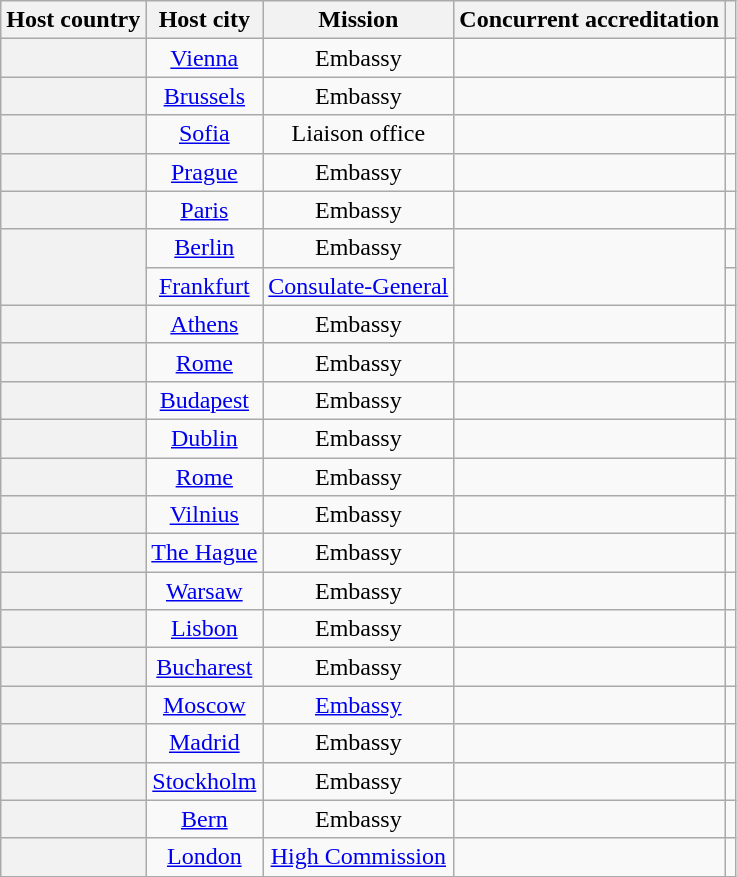<table class="wikitable plainrowheaders" style="text-align:center;">
<tr>
<th scope="col">Host country</th>
<th scope="col">Host city</th>
<th scope="col">Mission</th>
<th scope="col">Concurrent accreditation</th>
<th scope="col"></th>
</tr>
<tr>
<th scope="row"></th>
<td><a href='#'>Vienna</a></td>
<td>Embassy</td>
<td></td>
<td></td>
</tr>
<tr>
<th scope="row"></th>
<td><a href='#'>Brussels</a></td>
<td>Embassy</td>
<td></td>
<td></td>
</tr>
<tr>
<th scope="row"></th>
<td><a href='#'>Sofia</a></td>
<td>Liaison office</td>
<td></td>
<td></td>
</tr>
<tr>
<th scope="row"></th>
<td><a href='#'>Prague</a></td>
<td>Embassy</td>
<td></td>
<td></td>
</tr>
<tr>
<th scope="row"></th>
<td><a href='#'>Paris</a></td>
<td>Embassy</td>
<td></td>
<td></td>
</tr>
<tr>
<th scope="row" rowspan="2"></th>
<td><a href='#'>Berlin</a></td>
<td>Embassy</td>
<td rowspan="2"></td>
<td></td>
</tr>
<tr>
<td><a href='#'>Frankfurt</a></td>
<td><a href='#'>Consulate-General</a></td>
<td></td>
</tr>
<tr>
<th scope="row"></th>
<td><a href='#'>Athens</a></td>
<td>Embassy</td>
<td></td>
<td></td>
</tr>
<tr>
<th scope="row"></th>
<td><a href='#'>Rome</a></td>
<td>Embassy</td>
<td></td>
<td></td>
</tr>
<tr>
<th scope="row"></th>
<td><a href='#'>Budapest</a></td>
<td>Embassy</td>
<td></td>
<td></td>
</tr>
<tr>
<th scope="row"></th>
<td><a href='#'>Dublin</a></td>
<td>Embassy</td>
<td></td>
<td></td>
</tr>
<tr>
<th scope="row"></th>
<td><a href='#'>Rome</a></td>
<td>Embassy</td>
<td></td>
<td></td>
</tr>
<tr>
<th scope="row"></th>
<td><a href='#'>Vilnius</a></td>
<td>Embassy</td>
<td></td>
<td></td>
</tr>
<tr>
<th scope="row"></th>
<td><a href='#'>The Hague</a></td>
<td>Embassy</td>
<td></td>
<td></td>
</tr>
<tr>
<th scope="row"></th>
<td><a href='#'>Warsaw</a></td>
<td>Embassy</td>
<td></td>
<td></td>
</tr>
<tr>
<th scope="row"></th>
<td><a href='#'>Lisbon</a></td>
<td>Embassy</td>
<td></td>
<td></td>
</tr>
<tr>
<th scope="row"></th>
<td><a href='#'>Bucharest</a></td>
<td>Embassy</td>
<td></td>
<td></td>
</tr>
<tr>
<th scope="row"></th>
<td><a href='#'>Moscow</a></td>
<td><a href='#'>Embassy</a></td>
<td></td>
<td></td>
</tr>
<tr>
<th scope="row"></th>
<td><a href='#'>Madrid</a></td>
<td>Embassy</td>
<td></td>
<td></td>
</tr>
<tr>
<th scope="row"></th>
<td><a href='#'>Stockholm</a></td>
<td>Embassy</td>
<td></td>
<td></td>
</tr>
<tr>
<th scope="row"></th>
<td><a href='#'>Bern</a></td>
<td>Embassy</td>
<td></td>
<td></td>
</tr>
<tr>
<th scope="row"></th>
<td><a href='#'>London</a></td>
<td><a href='#'>High Commission</a></td>
<td></td>
<td></td>
</tr>
</table>
